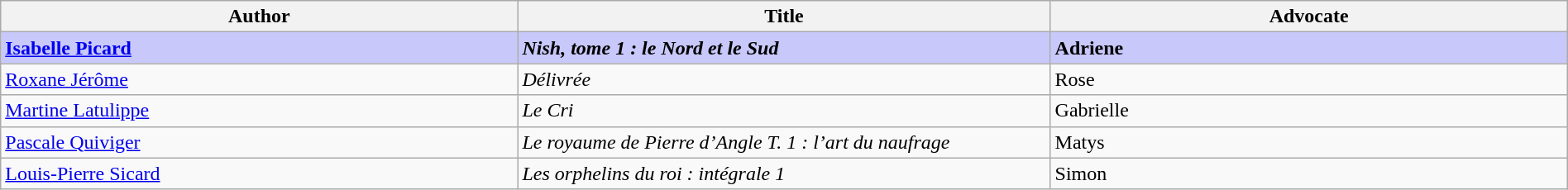<table class="wikitable" style="width:100%;">
<tr>
<th width=33%>Author</th>
<th width=34%>Title</th>
<th width=34%>Advocate</th>
</tr>
<tr>
<td style="background:#C8C8FA"><strong><a href='#'>Isabelle Picard</a></strong></td>
<td style="background:#C8C8FA"><strong><em>Nish, tome 1 : le Nord et le Sud</em></strong></td>
<td style="background:#C8C8FA"><strong>Adriene</strong></td>
</tr>
<tr>
<td><a href='#'>Roxane Jérôme</a></td>
<td><em>Délivrée</em></td>
<td>Rose</td>
</tr>
<tr>
<td><a href='#'>Martine Latulippe</a></td>
<td><em>Le Cri</em></td>
<td>Gabrielle</td>
</tr>
<tr>
<td><a href='#'>Pascale Quiviger</a></td>
<td><em>Le royaume de Pierre d’Angle T. 1 : l’art du naufrage</em></td>
<td>Matys</td>
</tr>
<tr>
<td><a href='#'>Louis-Pierre Sicard</a></td>
<td><em>Les orphelins du roi : intégrale 1</em></td>
<td>Simon</td>
</tr>
</table>
